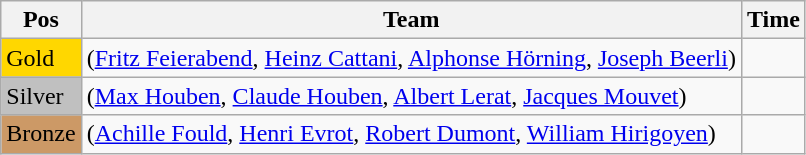<table class="wikitable">
<tr>
<th>Pos</th>
<th>Team</th>
<th>Time</th>
</tr>
<tr>
<td style="background:gold">Gold</td>
<td> (<a href='#'>Fritz Feierabend</a>, <a href='#'>Heinz Cattani</a>, <a href='#'>Alphonse Hörning</a>, <a href='#'>Joseph Beerli</a>)</td>
<td></td>
</tr>
<tr>
<td style="background:silver">Silver</td>
<td> (<a href='#'>Max Houben</a>, <a href='#'>Claude Houben</a>, <a href='#'>Albert Lerat</a>, <a href='#'>Jacques Mouvet</a>)</td>
<td></td>
</tr>
<tr>
<td style="background:#cc9966">Bronze</td>
<td> (<a href='#'>Achille Fould</a>, <a href='#'>Henri Evrot</a>, <a href='#'>Robert Dumont</a>, <a href='#'>William Hirigoyen</a>)</td>
<td></td>
</tr>
</table>
